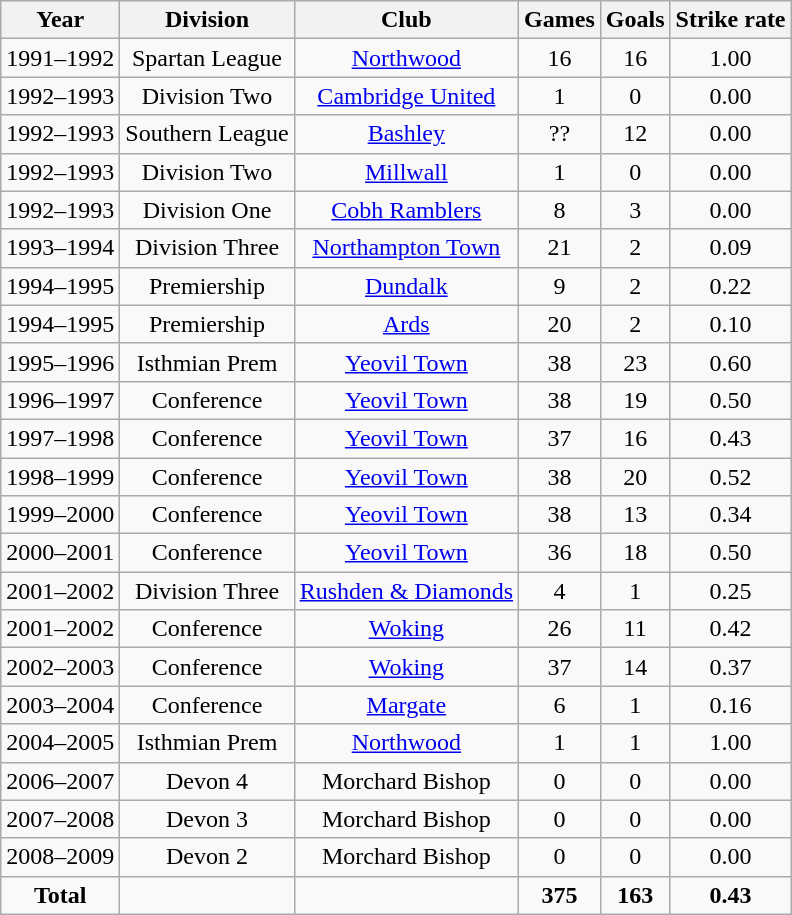<table class="wikitable" style="text-align:center;">
<tr>
<th>Year</th>
<th>Division</th>
<th>Club</th>
<th>Games</th>
<th>Goals</th>
<th>Strike rate</th>
</tr>
<tr>
<td>1991–1992</td>
<td>Spartan League</td>
<td><a href='#'>Northwood</a></td>
<td>16</td>
<td>16</td>
<td>1.00</td>
</tr>
<tr>
<td>1992–1993</td>
<td>Division Two</td>
<td><a href='#'>Cambridge United</a></td>
<td>1</td>
<td>0</td>
<td>0.00</td>
</tr>
<tr>
<td>1992–1993</td>
<td>Southern League</td>
<td><a href='#'>Bashley</a></td>
<td>??</td>
<td>12</td>
<td>0.00</td>
</tr>
<tr>
<td>1992–1993</td>
<td>Division Two</td>
<td><a href='#'>Millwall</a></td>
<td>1</td>
<td>0</td>
<td>0.00</td>
</tr>
<tr>
<td>1992–1993</td>
<td>Division One</td>
<td><a href='#'>Cobh Ramblers</a></td>
<td>8</td>
<td>3</td>
<td>0.00</td>
</tr>
<tr>
<td>1993–1994</td>
<td>Division Three</td>
<td><a href='#'>Northampton Town</a></td>
<td>21</td>
<td>2</td>
<td>0.09</td>
</tr>
<tr>
<td>1994–1995</td>
<td>Premiership</td>
<td><a href='#'>Dundalk</a></td>
<td>9</td>
<td>2</td>
<td>0.22</td>
</tr>
<tr>
<td>1994–1995</td>
<td>Premiership</td>
<td><a href='#'>Ards</a></td>
<td>20</td>
<td>2</td>
<td>0.10</td>
</tr>
<tr>
<td>1995–1996</td>
<td>Isthmian Prem</td>
<td><a href='#'>Yeovil Town</a></td>
<td>38</td>
<td>23</td>
<td>0.60</td>
</tr>
<tr>
<td>1996–1997</td>
<td>Conference</td>
<td><a href='#'>Yeovil Town</a></td>
<td>38</td>
<td>19</td>
<td>0.50</td>
</tr>
<tr>
<td>1997–1998</td>
<td>Conference</td>
<td><a href='#'>Yeovil Town</a></td>
<td>37</td>
<td>16</td>
<td>0.43</td>
</tr>
<tr>
<td>1998–1999</td>
<td>Conference</td>
<td><a href='#'>Yeovil Town</a></td>
<td>38</td>
<td>20</td>
<td>0.52</td>
</tr>
<tr>
<td>1999–2000</td>
<td>Conference</td>
<td><a href='#'>Yeovil Town</a></td>
<td>38</td>
<td>13</td>
<td>0.34</td>
</tr>
<tr>
<td>2000–2001</td>
<td>Conference</td>
<td><a href='#'>Yeovil Town</a></td>
<td>36</td>
<td>18</td>
<td>0.50</td>
</tr>
<tr>
<td>2001–2002</td>
<td>Division Three</td>
<td><a href='#'>Rushden & Diamonds</a></td>
<td>4</td>
<td>1</td>
<td>0.25</td>
</tr>
<tr>
<td>2001–2002</td>
<td>Conference</td>
<td><a href='#'>Woking</a></td>
<td>26</td>
<td>11</td>
<td>0.42</td>
</tr>
<tr>
<td>2002–2003</td>
<td>Conference</td>
<td><a href='#'>Woking</a></td>
<td>37</td>
<td>14</td>
<td>0.37</td>
</tr>
<tr>
<td>2003–2004</td>
<td>Conference</td>
<td><a href='#'>Margate</a></td>
<td>6</td>
<td>1</td>
<td>0.16</td>
</tr>
<tr>
<td>2004–2005</td>
<td>Isthmian Prem</td>
<td><a href='#'>Northwood</a></td>
<td>1</td>
<td>1</td>
<td>1.00</td>
</tr>
<tr>
<td>2006–2007</td>
<td>Devon 4</td>
<td>Morchard Bishop</td>
<td>0</td>
<td>0</td>
<td>0.00</td>
</tr>
<tr>
<td>2007–2008</td>
<td>Devon 3</td>
<td>Morchard Bishop</td>
<td>0</td>
<td>0</td>
<td>0.00</td>
</tr>
<tr>
<td>2008–2009</td>
<td>Devon 2</td>
<td>Morchard Bishop</td>
<td>0</td>
<td>0</td>
<td>0.00</td>
</tr>
<tr>
<td><strong>Total</strong></td>
<td></td>
<td></td>
<td><strong>375</strong></td>
<td><strong>163</strong></td>
<td><strong>0.43</strong></td>
</tr>
</table>
